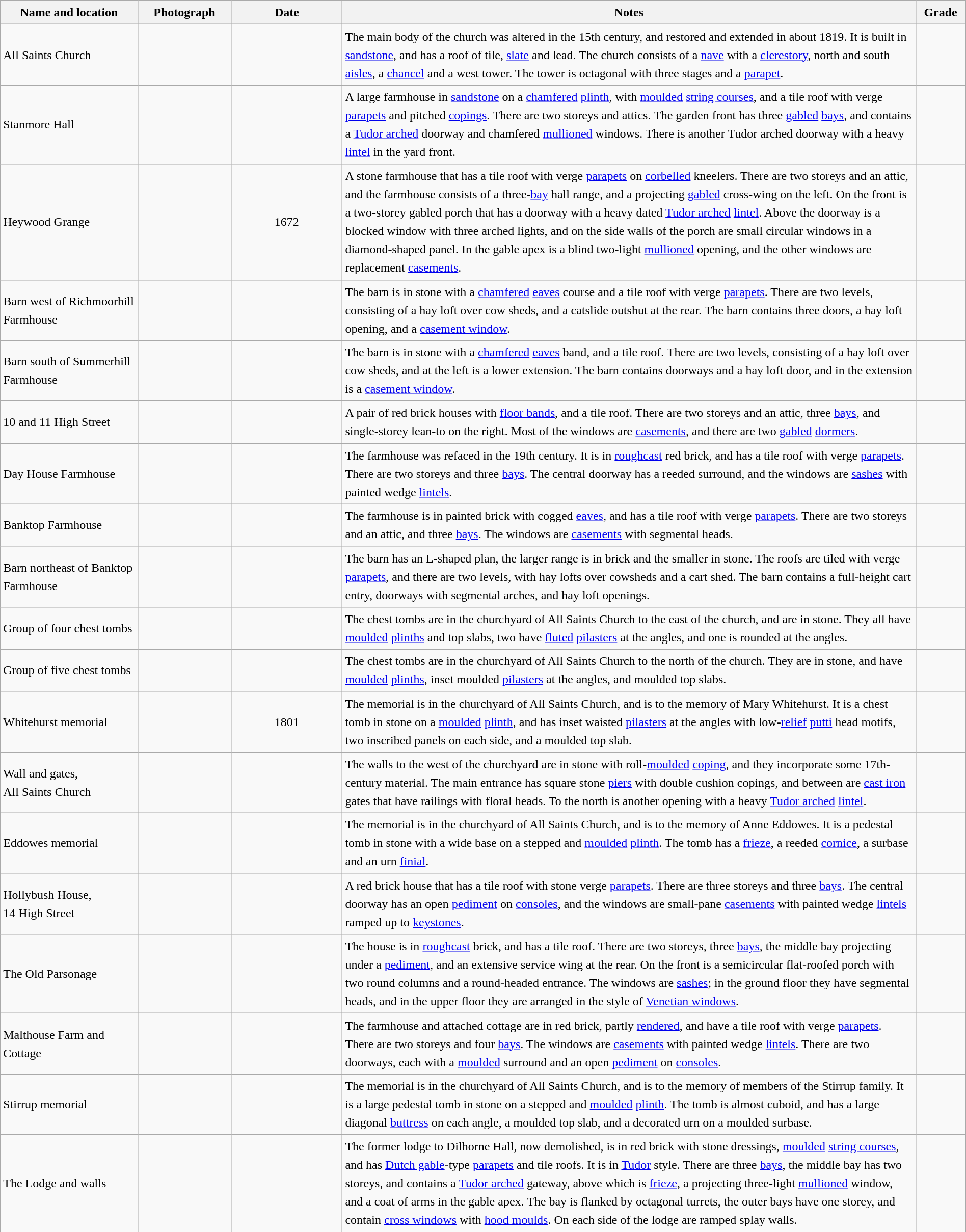<table class="wikitable sortable plainrowheaders" style="width:100%; border:0; text-align:left; line-height:150%;">
<tr>
<th scope="col"  style="width:150px">Name and location</th>
<th scope="col"  style="width:100px" class="unsortable">Photograph</th>
<th scope="col"  style="width:120px">Date</th>
<th scope="col"  style="width:650px" class="unsortable">Notes</th>
<th scope="col"  style="width:50px">Grade</th>
</tr>
<tr>
<td>All Saints Church<br><small></small></td>
<td></td>
<td align="center"></td>
<td>The main body of the church was altered in the 15th century, and restored and extended in about 1819.  It is built in <a href='#'>sandstone</a>, and has a roof of tile, <a href='#'>slate</a> and lead.  The church consists of a <a href='#'>nave</a> with a <a href='#'>clerestory</a>, north and south <a href='#'>aisles</a>, a <a href='#'>chancel</a> and a west tower.  The tower is octagonal with three stages and a <a href='#'>parapet</a>.</td>
<td align="center" ></td>
</tr>
<tr>
<td>Stanmore Hall<br><small></small></td>
<td></td>
<td align="center"></td>
<td>A large farmhouse in <a href='#'>sandstone</a> on a <a href='#'>chamfered</a> <a href='#'>plinth</a>, with <a href='#'>moulded</a> <a href='#'>string courses</a>, and a tile roof with verge <a href='#'>parapets</a> and pitched <a href='#'>copings</a>.  There are two storeys and attics.  The garden front has three <a href='#'>gabled</a> <a href='#'>bays</a>, and contains a <a href='#'>Tudor arched</a> doorway and chamfered <a href='#'>mullioned</a> windows.  There is another Tudor arched doorway with a heavy <a href='#'>lintel</a> in the yard front.</td>
<td align="center" ></td>
</tr>
<tr>
<td>Heywood Grange<br><small></small></td>
<td></td>
<td align="center">1672</td>
<td>A stone farmhouse that has a tile roof with verge <a href='#'>parapets</a> on <a href='#'>corbelled</a> kneelers.  There are two storeys and an attic, and the farmhouse consists of a three-<a href='#'>bay</a> hall range, and a projecting <a href='#'>gabled</a> cross-wing on the left.  On the front is a two-storey gabled porch that has a doorway with a heavy dated <a href='#'>Tudor arched</a> <a href='#'>lintel</a>.  Above the doorway is a blocked window with three arched lights, and on the side walls of the porch are small circular windows in a diamond-shaped panel.  In the gable apex is a blind two-light <a href='#'>mullioned</a> opening, and the other windows are replacement <a href='#'>casements</a>.</td>
<td align="center" ></td>
</tr>
<tr>
<td>Barn west of Richmoorhill Farmhouse<br><small></small></td>
<td></td>
<td align="center"></td>
<td>The barn is in stone with a <a href='#'>chamfered</a> <a href='#'>eaves</a> course and a tile roof with verge <a href='#'>parapets</a>.  There are two levels, consisting of a hay loft over cow sheds, and a catslide outshut at the rear.  The barn contains three doors, a hay loft opening, and a <a href='#'>casement window</a>.</td>
<td align="center" ></td>
</tr>
<tr>
<td>Barn south of Summerhill Farmhouse<br><small></small></td>
<td></td>
<td align="center"></td>
<td>The barn is in stone with a <a href='#'>chamfered</a> <a href='#'>eaves</a> band, and a tile roof.  There are two levels, consisting of a hay loft over cow sheds, and at the left is a lower extension.  The barn contains doorways and a hay loft door, and in the extension is a <a href='#'>casement window</a>.</td>
<td align="center" ></td>
</tr>
<tr>
<td>10 and 11 High Street<br><small></small></td>
<td></td>
<td align="center"></td>
<td>A pair of red brick houses with <a href='#'>floor bands</a>, and a tile roof.  There are two storeys and an attic, three <a href='#'>bays</a>, and single-storey lean-to on the right.  Most of the windows are <a href='#'>casements</a>, and there are two <a href='#'>gabled</a> <a href='#'>dormers</a>.</td>
<td align="center" ></td>
</tr>
<tr>
<td>Day House Farmhouse<br><small></small></td>
<td></td>
<td align="center"></td>
<td>The farmhouse was refaced in the 19th century.  It is in <a href='#'>roughcast</a> red brick, and has a tile roof with verge <a href='#'>parapets</a>.  There are two storeys and three <a href='#'>bays</a>.  The central doorway has a reeded surround, and the windows are <a href='#'>sashes</a> with painted wedge <a href='#'>lintels</a>.</td>
<td align="center" ></td>
</tr>
<tr>
<td>Banktop Farmhouse<br><small></small></td>
<td></td>
<td align="center"></td>
<td>The farmhouse is in painted brick with cogged <a href='#'>eaves</a>, and has a tile roof with verge <a href='#'>parapets</a>.  There are two storeys and an attic, and three <a href='#'>bays</a>.  The windows are <a href='#'>casements</a> with segmental heads.</td>
<td align="center" ></td>
</tr>
<tr>
<td>Barn northeast of Banktop Farmhouse<br><small></small></td>
<td></td>
<td align="center"></td>
<td>The barn has an L-shaped plan, the larger range is in brick and the smaller in stone.  The roofs are tiled with verge <a href='#'>parapets</a>, and there are two levels, with hay lofts over cowsheds and a cart shed.  The barn contains a full-height cart entry, doorways with segmental arches, and hay loft openings.</td>
<td align="center" ></td>
</tr>
<tr>
<td>Group of four chest tombs<br><small></small></td>
<td></td>
<td align="center"></td>
<td>The chest tombs are in the churchyard of All Saints Church to the east of the church, and are in stone.  They all have <a href='#'>moulded</a> <a href='#'>plinths</a> and top slabs, two have <a href='#'>fluted</a> <a href='#'>pilasters</a> at the angles, and one is rounded at the angles.</td>
<td align="center" ></td>
</tr>
<tr>
<td>Group of five chest tombs<br><small></small></td>
<td></td>
<td align="center"></td>
<td>The chest tombs are in the churchyard of All Saints Church to the north of the church.  They are in stone, and have <a href='#'>moulded</a> <a href='#'>plinths</a>, inset moulded <a href='#'>pilasters</a> at the angles, and moulded top slabs.</td>
<td align="center" ></td>
</tr>
<tr>
<td>Whitehurst memorial<br><small></small></td>
<td></td>
<td align="center">1801</td>
<td>The memorial is in the churchyard of All Saints Church, and is to the memory of Mary Whitehurst.  It is a chest tomb in stone on a <a href='#'>moulded</a> <a href='#'>plinth</a>, and has inset waisted <a href='#'>pilasters</a> at the angles with low-<a href='#'>relief</a> <a href='#'>putti</a> head motifs, two inscribed panels on each side, and a moulded top slab.</td>
<td align="center" ></td>
</tr>
<tr>
<td>Wall and gates,<br>All Saints Church<br><small></small></td>
<td></td>
<td align="center"></td>
<td>The walls to the west of the churchyard are in stone with roll-<a href='#'>moulded</a> <a href='#'>coping</a>, and they incorporate some 17th-century material.  The main entrance has square stone <a href='#'>piers</a> with double cushion copings, and between are <a href='#'>cast iron</a> gates that have railings with floral heads.  To the north is another opening with a heavy <a href='#'>Tudor arched</a> <a href='#'>lintel</a>.</td>
<td align="center" ></td>
</tr>
<tr>
<td>Eddowes memorial<br><small></small></td>
<td></td>
<td align="center"></td>
<td>The memorial is in the churchyard of All Saints Church, and is to the memory of Anne Eddowes.  It is a pedestal tomb in stone with a wide base on a stepped and <a href='#'>moulded</a> <a href='#'>plinth</a>. The tomb has a <a href='#'>frieze</a>, a reeded <a href='#'>cornice</a>, a surbase and an urn <a href='#'>finial</a>.</td>
<td align="center" ></td>
</tr>
<tr>
<td>Hollybush House,<br>14 High Street<br><small></small></td>
<td></td>
<td align="center"></td>
<td>A red brick house that has a tile roof with stone verge <a href='#'>parapets</a>.  There are three storeys and three <a href='#'>bays</a>.  The central doorway has an open <a href='#'>pediment</a> on <a href='#'>consoles</a>, and the windows are small-pane <a href='#'>casements</a> with painted wedge <a href='#'>lintels</a> ramped up to <a href='#'>keystones</a>.</td>
<td align="center" ></td>
</tr>
<tr>
<td>The Old Parsonage<br><small></small></td>
<td></td>
<td align="center"></td>
<td>The house is in <a href='#'>roughcast</a> brick, and has a tile roof.  There are two storeys, three <a href='#'>bays</a>, the middle bay projecting under a <a href='#'>pediment</a>, and an extensive service wing at the rear.  On the front is a semicircular flat-roofed porch with two round columns and a round-headed entrance.  The windows are <a href='#'>sashes</a>; in the ground floor they have segmental heads, and in the upper floor they are arranged in the style of <a href='#'>Venetian windows</a>.</td>
<td align="center" ></td>
</tr>
<tr>
<td>Malthouse Farm and Cottage<br><small></small></td>
<td></td>
<td align="center"></td>
<td>The farmhouse and attached cottage are in red brick, partly <a href='#'>rendered</a>, and have a tile roof with verge <a href='#'>parapets</a>.  There are two storeys and four <a href='#'>bays</a>.  The windows are <a href='#'>casements</a> with painted wedge <a href='#'>lintels</a>.  There are two doorways, each with a <a href='#'>moulded</a> surround and an open <a href='#'>pediment</a> on <a href='#'>consoles</a>.</td>
<td align="center" ></td>
</tr>
<tr>
<td>Stirrup memorial<br><small></small></td>
<td></td>
<td align="center"></td>
<td>The memorial is in the churchyard of All Saints Church, and is to the memory of members of the Stirrup family.  It is a large pedestal tomb in stone on a stepped and <a href='#'>moulded</a> <a href='#'>plinth</a>.  The tomb is almost cuboid, and has a large diagonal <a href='#'>buttress</a> on each angle, a moulded top slab, and a decorated urn on a moulded surbase.</td>
<td align="center" ></td>
</tr>
<tr>
<td>The Lodge and walls<br><small></small></td>
<td></td>
<td align="center"></td>
<td>The former lodge to Dilhorne Hall, now demolished, is in red brick with stone dressings, <a href='#'>moulded</a> <a href='#'>string courses</a>, and has <a href='#'>Dutch gable</a>-type <a href='#'>parapets</a> and tile roofs.  It is in <a href='#'>Tudor</a> style.  There are three <a href='#'>bays</a>, the middle bay has two storeys, and contains a <a href='#'>Tudor arched</a> gateway, above which is <a href='#'>frieze</a>, a projecting three-light <a href='#'>mullioned</a> window, and a coat of arms in the gable apex.  The bay is flanked by octagonal turrets, the outer bays have one storey, and contain <a href='#'>cross windows</a> with <a href='#'>hood moulds</a>.  On each side of the lodge are ramped splay walls.</td>
<td align="center" ></td>
</tr>
<tr>
</tr>
</table>
